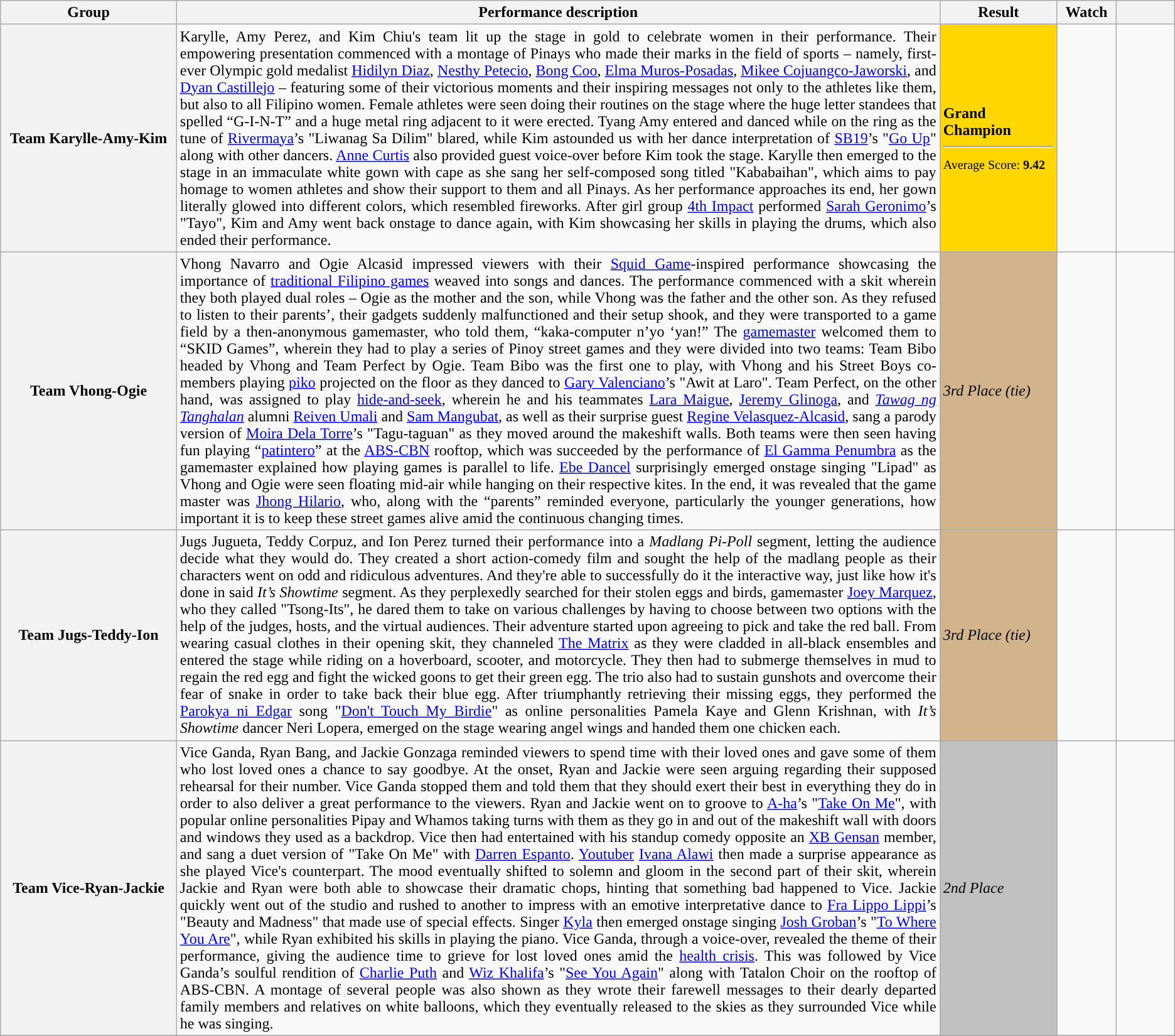<table class="wikitable style="text-align:center; font-size:90%; line-height:18px; width:100%">
<tr>
<th width="15%">Group</th>
<th width="65%">Performance description</th>
<th width="10%">Result</th>
<th width="5%">Watch</th>
<th width="5%"></th>
</tr>
<tr>
<th>Team Karylle-Amy-Kim</th>
<td align="justify">Karylle, Amy Perez, and Kim Chiu's team lit up the stage in gold to celebrate women in their performance. Their empowering presentation commenced with a montage of Pinays who made their marks in the field of sports – namely, first-ever Olympic gold medalist <a href='#'>Hidilyn Diaz</a>, <a href='#'>Nesthy Petecio</a>, <a href='#'>Bong Coo</a>, <a href='#'>Elma Muros-Posadas</a>, <a href='#'>Mikee Cojuangco-Jaworski</a>, and <a href='#'>Dyan Castillejo</a> – featuring some of their victorious moments and their inspiring messages not only to the athletes like them, but also to all Filipino women. Female athletes were seen doing their routines on the stage where the huge letter standees that spelled “G-I-N-T” and a huge metal ring adjacent to it were erected. Tyang Amy entered and danced while on the ring as the tune of <a href='#'>Rivermaya</a>’s "Liwanag Sa Dilim" blared, while Kim astounded us with her dance interpretation of <a href='#'>SB19</a>’s "<a href='#'>Go Up</a>" along with other dancers. <a href='#'>Anne Curtis</a> also provided guest voice-over before Kim took the stage. Karylle then emerged to the stage in an immaculate white gown with cape as she sang her self-composed song titled "Kababaihan", which aims to pay homage to women athletes and show their support to them and all Pinays. As her performance approaches its end, her gown literally glowed into different colors, which resembled fireworks. After girl group <a href='#'>4th Impact</a> performed <a href='#'>Sarah Geronimo</a>’s "Tayo", Kim and Amy went back onstage to dance again, with Kim showcasing her skills in playing the drums, which also ended their performance.</td>
<td style="background:gold"><strong>Grand Champion</strong><hr><small>Average Score: <strong>9.42</strong></small></td>
<td></td>
<td style="text-align:center; rowspan="4"></td>
</tr>
<tr>
<th>Team Vhong-Ogie</th>
<td align="justify">Vhong Navarro and Ogie Alcasid impressed viewers with their <a href='#'>Squid Game</a>-inspired performance showcasing the importance of <a href='#'>traditional Filipino games</a> weaved into songs and dances. The performance commenced with a skit wherein they both played dual roles – Ogie as the mother and the son, while Vhong was the father and the other son. As they refused to listen to their parents’, their gadgets suddenly malfunctioned and their setup shook, and they were transported to a game field by a then-anonymous gamemaster, who told them, “kaka-computer n’yo ‘yan!” The <a href='#'>gamemaster</a> welcomed them to “SKID Games”, wherein they had to play a series of Pinoy street games and they were divided into two teams: Team Bibo headed by Vhong and Team Perfect by Ogie. Team Bibo was the first one to play, with Vhong and his Street Boys co-members playing <a href='#'>piko</a> projected on the floor as they danced to <a href='#'>Gary Valenciano</a>’s "Awit at Laro". Team Perfect, on the other hand, was assigned to play <a href='#'>hide-and-seek</a>, wherein he and his teammates <a href='#'>Lara Maigue</a>, <a href='#'>Jeremy Glinoga</a>, and <em><a href='#'>Tawag ng Tanghalan</a></em> alumni <a href='#'>Reiven Umali</a> and <a href='#'>Sam Mangubat</a>, as well as their surprise guest <a href='#'>Regine Velasquez-Alcasid</a>, sang a parody version of <a href='#'>Moira Dela Torre</a>’s "Tagu-taguan" as they moved around the makeshift walls. Both teams were then seen having fun playing “<a href='#'>patintero</a>” at the <a href='#'>ABS-CBN</a> rooftop, which was succeeded by the performance of <a href='#'>El Gamma Penumbra</a> as the gamemaster explained how playing games is parallel to life. <a href='#'>Ebe Dancel</a> surprisingly emerged onstage singing "Lipad" as Vhong and Ogie were seen floating mid-air while hanging on their respective kites. In the end, it was revealed that the game master was <a href='#'>Jhong Hilario</a>, who, along with the “parents” reminded everyone, particularly the younger generations, how important it is to keep these street games alive amid the continuous changing times.</td>
<td style="background:tan"><em>3rd Place (tie)</em></td>
<td></td>
<td style="text-align:center;"></td>
</tr>
<tr>
<th>Team Jugs-Teddy-Ion</th>
<td align="justify">Jugs Jugueta, Teddy Corpuz, and Ion Perez turned their performance into a <em>Madlang Pi-Poll</em> segment, letting the audience decide what they would do. They created a short action-comedy film and sought the help of the madlang people as their characters went on odd and ridiculous adventures. And they're able to successfully do it the interactive way, just like how it's done in said <em>It’s Showtime</em> segment. As they perplexedly searched for their stolen eggs and birds, gamemaster <a href='#'>Joey Marquez</a>, who they called "Tsong-Its", he dared them to take on various challenges by having to choose between two options with the help of the judges, hosts, and the virtual audiences. Their adventure started upon agreeing to pick and take the red ball. From wearing casual clothes in their opening skit, they channeled <a href='#'>The Matrix</a> as they were cladded in all-black ensembles and entered the stage while riding on a hoverboard, scooter, and motorcycle. They then had to submerge themselves in mud to regain the red egg and fight the wicked goons to get their green egg. The trio also had to sustain gunshots and overcome their fear of snake in order to take back their blue egg. After triumphantly retrieving their missing eggs, they performed the <a href='#'>Parokya ni Edgar</a> song "<a href='#'>Don't Touch My Birdie</a>" as online personalities Pamela Kaye and Glenn Krishnan, with <em>It’s Showtime</em> dancer Neri Lopera, emerged on the stage wearing angel wings and handed them one chicken each.</td>
<td style="background:tan"><em>3rd Place (tie)</em></td>
<td></td>
<td style="text-align:center;"></td>
</tr>
<tr>
<th>Team Vice-Ryan-Jackie</th>
<td align="justify">Vice Ganda, Ryan Bang, and Jackie Gonzaga reminded viewers to spend time with their loved ones and gave some of them who lost loved ones a chance to say goodbye. At the onset, Ryan and Jackie were seen arguing regarding their supposed rehearsal for their number. Vice Ganda stopped them and told them that they should exert their best in everything they do in order to also deliver a great performance to the viewers. Ryan and Jackie went on to groove to <a href='#'>A-ha</a>’s "<a href='#'>Take On Me</a>", with popular online personalities Pipay and Whamos taking turns with them as they go in and out of the makeshift wall with doors and windows they used as a backdrop. Vice then had entertained with his standup comedy opposite an <a href='#'>XB Gensan</a> member, and sang a duet version of "Take On Me" with <a href='#'>Darren Espanto</a>. <a href='#'>Youtuber</a> <a href='#'>Ivana Alawi</a> then made a surprise appearance as she played Vice's counterpart. The mood eventually shifted to solemn and gloom in the second part of their skit, wherein Jackie and Ryan were both able to showcase their dramatic chops, hinting that something bad happened to Vice. Jackie quickly went out of the studio and rushed to another to impress with an emotive interpretative dance to <a href='#'>Fra Lippo Lippi</a>’s "Beauty and Madness" that made use of special effects. Singer <a href='#'>Kyla</a> then emerged onstage singing <a href='#'>Josh Groban</a>’s "<a href='#'>To Where You Are</a>", while Ryan exhibited his skills in playing the piano. Vice Ganda, through a voice-over, revealed the theme of their performance, giving the audience time to grieve for lost loved ones amid the <a href='#'>health crisis</a>. This was followed by Vice Ganda’s soulful rendition of <a href='#'>Charlie Puth</a> and <a href='#'>Wiz Khalifa</a>’s "<a href='#'>See You Again</a>" along with Tatalon Choir on the rooftop of ABS-CBN. A montage of several people was also shown as they wrote their farewell messages to their dearly departed family members and relatives on white balloons, which they eventually released to the skies as they surrounded Vice while he was singing.</td>
<td style="background:silver"><em>2nd Place</em></td>
<td></td>
<td style="text-align:center;"></td>
</tr>
<tr>
</tr>
</table>
